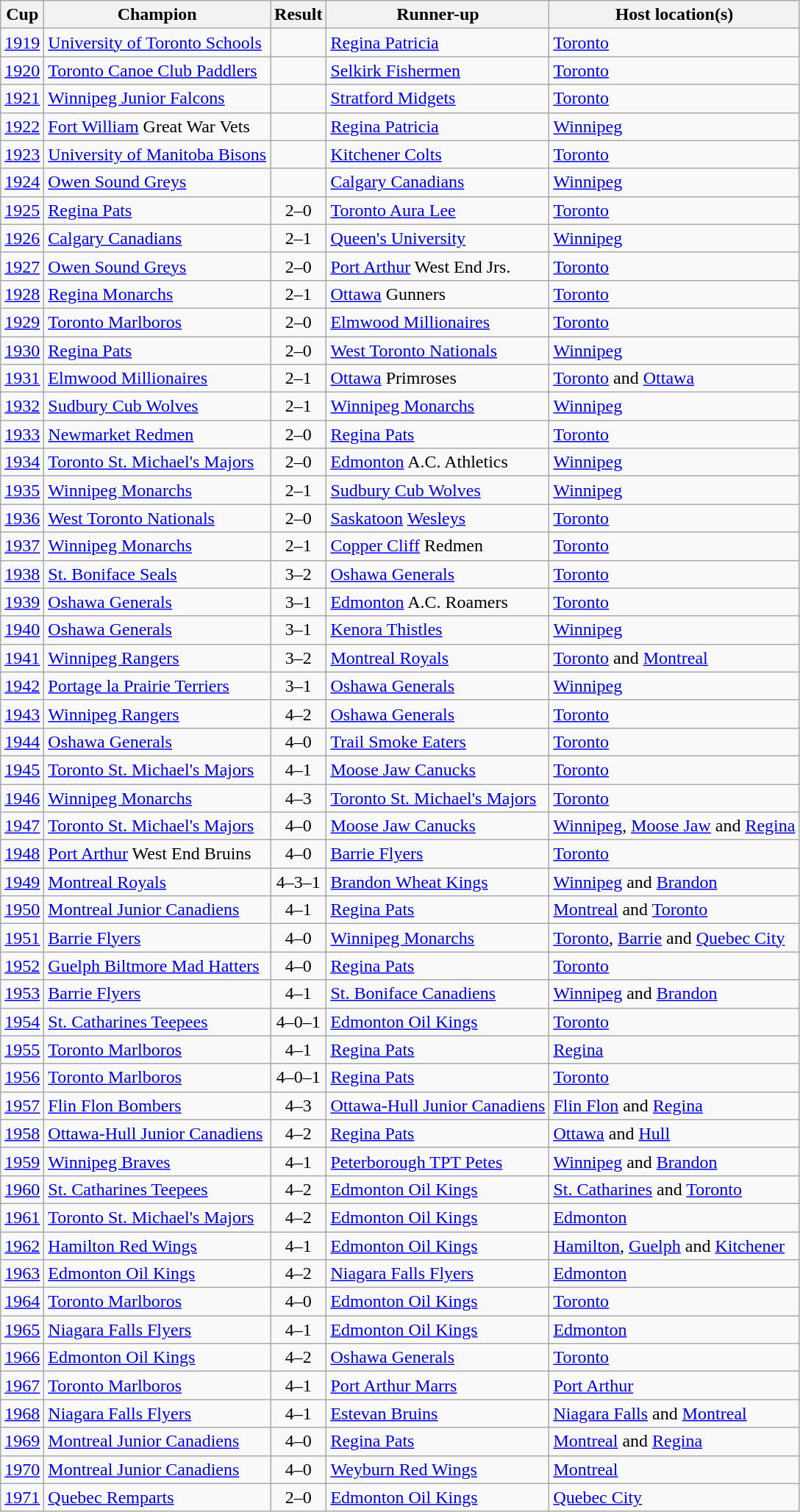<table class="wikitable sortable">
<tr>
<th>Cup</th>
<th>Champion</th>
<th>Result</th>
<th>Runner-up</th>
<th>Host location(s)</th>
</tr>
<tr>
<td><a href='#'>1919</a></td>
<td><a href='#'>University of Toronto Schools</a> </td>
<td align="center"></td>
<td><a href='#'>Regina Patricia</a> </td>
<td><a href='#'>Toronto</a></td>
</tr>
<tr>
<td><a href='#'>1920</a></td>
<td><a href='#'>Toronto Canoe Club Paddlers</a> </td>
<td align="center"></td>
<td><a href='#'>Selkirk Fishermen</a> </td>
<td><a href='#'>Toronto</a></td>
</tr>
<tr>
<td><a href='#'>1921</a></td>
<td><a href='#'>Winnipeg Junior Falcons</a> </td>
<td align="center"></td>
<td><a href='#'>Stratford Midgets</a> </td>
<td><a href='#'>Toronto</a></td>
</tr>
<tr>
<td><a href='#'>1922</a></td>
<td><a href='#'>Fort William</a> Great War Vets </td>
<td align="center"></td>
<td><a href='#'>Regina Patricia</a> </td>
<td><a href='#'>Winnipeg</a></td>
</tr>
<tr>
<td><a href='#'>1923</a></td>
<td><a href='#'>University of Manitoba Bisons</a> </td>
<td align="center"></td>
<td><a href='#'>Kitchener Colts</a> </td>
<td><a href='#'>Toronto</a></td>
</tr>
<tr>
<td><a href='#'>1924</a></td>
<td><a href='#'>Owen Sound Greys</a> </td>
<td align="center"></td>
<td><a href='#'>Calgary Canadians</a> </td>
<td><a href='#'>Winnipeg</a></td>
</tr>
<tr>
<td><a href='#'>1925</a></td>
<td><a href='#'>Regina Pats</a> </td>
<td align="center">2–0</td>
<td><a href='#'>Toronto Aura Lee</a> </td>
<td><a href='#'>Toronto</a></td>
</tr>
<tr>
<td><a href='#'>1926</a></td>
<td><a href='#'>Calgary Canadians</a> </td>
<td align="center">2–1</td>
<td><a href='#'>Queen's University</a> </td>
<td><a href='#'>Winnipeg</a></td>
</tr>
<tr>
<td><a href='#'>1927</a></td>
<td><a href='#'>Owen Sound Greys</a> </td>
<td align="center">2–0</td>
<td><a href='#'>Port Arthur</a> West End Jrs. </td>
<td><a href='#'>Toronto</a></td>
</tr>
<tr>
<td><a href='#'>1928</a></td>
<td><a href='#'>Regina Monarchs</a> </td>
<td align="center">2–1</td>
<td><a href='#'>Ottawa</a> Gunners </td>
<td><a href='#'>Toronto</a></td>
</tr>
<tr>
<td><a href='#'>1929</a></td>
<td><a href='#'>Toronto Marlboros</a> </td>
<td align="center">2–0</td>
<td><a href='#'>Elmwood Millionaires</a> </td>
<td><a href='#'>Toronto</a></td>
</tr>
<tr>
<td><a href='#'>1930</a></td>
<td><a href='#'>Regina Pats</a> </td>
<td align="center">2–0</td>
<td><a href='#'>West Toronto Nationals</a> </td>
<td><a href='#'>Winnipeg</a></td>
</tr>
<tr>
<td><a href='#'>1931</a></td>
<td><a href='#'>Elmwood Millionaires</a> </td>
<td align="center">2–1</td>
<td><a href='#'>Ottawa</a> Primroses </td>
<td><a href='#'>Toronto</a> and <a href='#'>Ottawa</a></td>
</tr>
<tr>
<td><a href='#'>1932</a></td>
<td><a href='#'>Sudbury Cub Wolves</a> </td>
<td align="center">2–1</td>
<td><a href='#'>Winnipeg Monarchs</a> </td>
<td><a href='#'>Winnipeg</a></td>
</tr>
<tr>
<td><a href='#'>1933</a></td>
<td><a href='#'>Newmarket Redmen</a> </td>
<td align="center">2–0</td>
<td><a href='#'>Regina Pats</a> </td>
<td><a href='#'>Toronto</a></td>
</tr>
<tr>
<td><a href='#'>1934</a></td>
<td><a href='#'>Toronto St. Michael's Majors</a> </td>
<td align="center">2–0</td>
<td><a href='#'>Edmonton</a> A.C. Athletics </td>
<td><a href='#'>Winnipeg</a></td>
</tr>
<tr>
<td><a href='#'>1935</a></td>
<td><a href='#'>Winnipeg Monarchs</a> </td>
<td align="center">2–1</td>
<td><a href='#'>Sudbury Cub Wolves</a> </td>
<td><a href='#'>Winnipeg</a></td>
</tr>
<tr>
<td><a href='#'>1936</a></td>
<td><a href='#'>West Toronto Nationals</a> </td>
<td align="center">2–0</td>
<td><a href='#'>Saskatoon</a> <a href='#'>Wesleys</a> </td>
<td><a href='#'>Toronto</a></td>
</tr>
<tr>
<td><a href='#'>1937</a></td>
<td><a href='#'>Winnipeg Monarchs</a> </td>
<td align="center">2–1</td>
<td><a href='#'>Copper Cliff</a> Redmen </td>
<td><a href='#'>Toronto</a></td>
</tr>
<tr>
<td><a href='#'>1938</a></td>
<td><a href='#'>St. Boniface Seals</a> </td>
<td align="center">3–2</td>
<td><a href='#'>Oshawa Generals</a> </td>
<td><a href='#'>Toronto</a></td>
</tr>
<tr>
<td><a href='#'>1939</a></td>
<td><a href='#'>Oshawa Generals</a> </td>
<td align="center">3–1</td>
<td><a href='#'>Edmonton</a> A.C. Roamers </td>
<td><a href='#'>Toronto</a></td>
</tr>
<tr>
<td><a href='#'>1940</a></td>
<td><a href='#'>Oshawa Generals</a> </td>
<td align="center">3–1</td>
<td><a href='#'>Kenora Thistles</a> </td>
<td><a href='#'>Winnipeg</a></td>
</tr>
<tr>
<td><a href='#'>1941</a></td>
<td><a href='#'>Winnipeg Rangers</a> </td>
<td align="center">3–2</td>
<td><a href='#'>Montreal Royals</a> </td>
<td><a href='#'>Toronto</a> and <a href='#'>Montreal</a></td>
</tr>
<tr>
<td><a href='#'>1942</a></td>
<td><a href='#'>Portage la Prairie Terriers</a> </td>
<td align="center">3–1</td>
<td><a href='#'>Oshawa Generals</a> </td>
<td><a href='#'>Winnipeg</a></td>
</tr>
<tr>
<td><a href='#'>1943</a></td>
<td><a href='#'>Winnipeg Rangers</a> </td>
<td align="center">4–2</td>
<td><a href='#'>Oshawa Generals</a> </td>
<td><a href='#'>Toronto</a></td>
</tr>
<tr>
<td><a href='#'>1944</a></td>
<td><a href='#'>Oshawa Generals</a> </td>
<td align="center">4–0</td>
<td><a href='#'>Trail Smoke Eaters</a> </td>
<td><a href='#'>Toronto</a></td>
</tr>
<tr>
<td><a href='#'>1945</a></td>
<td><a href='#'>Toronto St. Michael's Majors</a> </td>
<td align="center">4–1</td>
<td><a href='#'>Moose Jaw Canucks</a> </td>
<td><a href='#'>Toronto</a></td>
</tr>
<tr>
<td><a href='#'>1946</a></td>
<td><a href='#'>Winnipeg Monarchs</a> </td>
<td align="center">4–3</td>
<td><a href='#'>Toronto St. Michael's Majors</a> </td>
<td><a href='#'>Toronto</a></td>
</tr>
<tr>
<td><a href='#'>1947</a></td>
<td><a href='#'>Toronto St. Michael's Majors</a> </td>
<td align="center">4–0</td>
<td><a href='#'>Moose Jaw Canucks</a> </td>
<td><a href='#'>Winnipeg</a>, <a href='#'>Moose Jaw</a> and <a href='#'>Regina</a></td>
</tr>
<tr>
<td><a href='#'>1948</a></td>
<td><a href='#'>Port Arthur</a> West End Bruins </td>
<td align="center">4–0</td>
<td><a href='#'>Barrie Flyers</a> </td>
<td><a href='#'>Toronto</a></td>
</tr>
<tr>
<td><a href='#'>1949</a></td>
<td><a href='#'>Montreal Royals</a> </td>
<td align="center">4–3–1</td>
<td><a href='#'>Brandon Wheat Kings</a> </td>
<td><a href='#'>Winnipeg</a> and <a href='#'>Brandon</a></td>
</tr>
<tr>
<td><a href='#'>1950</a></td>
<td><a href='#'>Montreal Junior Canadiens</a> </td>
<td align="center">4–1</td>
<td><a href='#'>Regina Pats</a> </td>
<td><a href='#'>Montreal</a> and <a href='#'>Toronto</a></td>
</tr>
<tr>
<td><a href='#'>1951</a></td>
<td><a href='#'>Barrie Flyers</a> </td>
<td align="center">4–0</td>
<td><a href='#'>Winnipeg Monarchs</a> </td>
<td><a href='#'>Toronto</a>, <a href='#'>Barrie</a> and <a href='#'>Quebec City</a></td>
</tr>
<tr>
<td><a href='#'>1952</a></td>
<td><a href='#'>Guelph Biltmore Mad Hatters</a> </td>
<td align="center">4–0</td>
<td><a href='#'>Regina Pats</a> </td>
<td><a href='#'>Toronto</a></td>
</tr>
<tr>
<td><a href='#'>1953</a></td>
<td><a href='#'>Barrie Flyers</a> </td>
<td align="center">4–1</td>
<td><a href='#'>St. Boniface Canadiens</a> </td>
<td><a href='#'>Winnipeg</a> and <a href='#'>Brandon</a></td>
</tr>
<tr>
<td><a href='#'>1954</a></td>
<td><a href='#'>St. Catharines Teepees</a> </td>
<td align="center">4–0–1</td>
<td><a href='#'>Edmonton Oil Kings</a> </td>
<td><a href='#'>Toronto</a></td>
</tr>
<tr>
<td><a href='#'>1955</a></td>
<td><a href='#'>Toronto Marlboros</a> </td>
<td align="center">4–1</td>
<td><a href='#'>Regina Pats</a> </td>
<td><a href='#'>Regina</a></td>
</tr>
<tr>
<td><a href='#'>1956</a></td>
<td><a href='#'>Toronto Marlboros</a> </td>
<td align="center">4–0–1</td>
<td><a href='#'>Regina Pats</a> </td>
<td><a href='#'>Toronto</a></td>
</tr>
<tr>
<td><a href='#'>1957</a></td>
<td><a href='#'>Flin Flon Bombers</a> </td>
<td align="center">4–3</td>
<td><a href='#'>Ottawa-Hull Junior Canadiens</a> </td>
<td><a href='#'>Flin Flon</a> and <a href='#'>Regina</a></td>
</tr>
<tr>
<td><a href='#'>1958</a></td>
<td><a href='#'>Ottawa-Hull Junior Canadiens</a> </td>
<td align="center">4–2</td>
<td><a href='#'>Regina Pats</a> </td>
<td><a href='#'>Ottawa</a> and <a href='#'>Hull</a></td>
</tr>
<tr>
<td><a href='#'>1959</a></td>
<td><a href='#'>Winnipeg Braves</a> </td>
<td align="center">4–1</td>
<td><a href='#'>Peterborough TPT Petes</a> </td>
<td><a href='#'>Winnipeg</a> and <a href='#'>Brandon</a></td>
</tr>
<tr>
<td><a href='#'>1960</a></td>
<td><a href='#'>St. Catharines Teepees</a> </td>
<td align="center">4–2</td>
<td><a href='#'>Edmonton Oil Kings</a> </td>
<td><a href='#'>St. Catharines</a> and <a href='#'>Toronto</a></td>
</tr>
<tr>
<td><a href='#'>1961</a></td>
<td><a href='#'>Toronto St. Michael's Majors</a> </td>
<td align="center">4–2</td>
<td><a href='#'>Edmonton Oil Kings</a> </td>
<td><a href='#'>Edmonton</a></td>
</tr>
<tr>
<td><a href='#'>1962</a></td>
<td><a href='#'>Hamilton Red Wings</a> </td>
<td align="center">4–1</td>
<td><a href='#'>Edmonton Oil Kings</a> </td>
<td><a href='#'>Hamilton</a>, <a href='#'>Guelph</a> and <a href='#'>Kitchener</a></td>
</tr>
<tr>
<td><a href='#'>1963</a></td>
<td><a href='#'>Edmonton Oil Kings</a> </td>
<td align="center">4–2</td>
<td><a href='#'>Niagara Falls Flyers</a> </td>
<td><a href='#'>Edmonton</a></td>
</tr>
<tr>
<td><a href='#'>1964</a></td>
<td><a href='#'>Toronto Marlboros</a> </td>
<td align="center">4–0</td>
<td><a href='#'>Edmonton Oil Kings</a> </td>
<td><a href='#'>Toronto</a></td>
</tr>
<tr>
<td><a href='#'>1965</a></td>
<td><a href='#'>Niagara Falls Flyers</a> </td>
<td align="center">4–1</td>
<td><a href='#'>Edmonton Oil Kings</a> </td>
<td><a href='#'>Edmonton</a></td>
</tr>
<tr>
<td><a href='#'>1966</a></td>
<td><a href='#'>Edmonton Oil Kings</a> </td>
<td align="center">4–2</td>
<td><a href='#'>Oshawa Generals</a> </td>
<td><a href='#'>Toronto</a></td>
</tr>
<tr>
<td><a href='#'>1967</a></td>
<td><a href='#'>Toronto Marlboros</a> </td>
<td align="center">4–1</td>
<td><a href='#'>Port Arthur Marrs</a> </td>
<td><a href='#'>Port Arthur</a></td>
</tr>
<tr>
<td><a href='#'>1968</a></td>
<td><a href='#'>Niagara Falls Flyers</a> </td>
<td align="center">4–1</td>
<td><a href='#'>Estevan Bruins</a> </td>
<td><a href='#'>Niagara Falls</a> and <a href='#'>Montreal</a></td>
</tr>
<tr>
<td><a href='#'>1969</a></td>
<td><a href='#'>Montreal Junior Canadiens</a> </td>
<td align="center">4–0</td>
<td><a href='#'>Regina Pats</a> </td>
<td><a href='#'>Montreal</a> and <a href='#'>Regina</a></td>
</tr>
<tr>
<td><a href='#'>1970</a></td>
<td><a href='#'>Montreal Junior Canadiens</a> </td>
<td align="center">4–0</td>
<td><a href='#'>Weyburn Red Wings</a> </td>
<td><a href='#'>Montreal</a></td>
</tr>
<tr>
<td><a href='#'>1971</a></td>
<td><a href='#'>Quebec Remparts</a> </td>
<td align="center">2–0</td>
<td><a href='#'>Edmonton Oil Kings</a> </td>
<td><a href='#'>Quebec City</a></td>
</tr>
</table>
